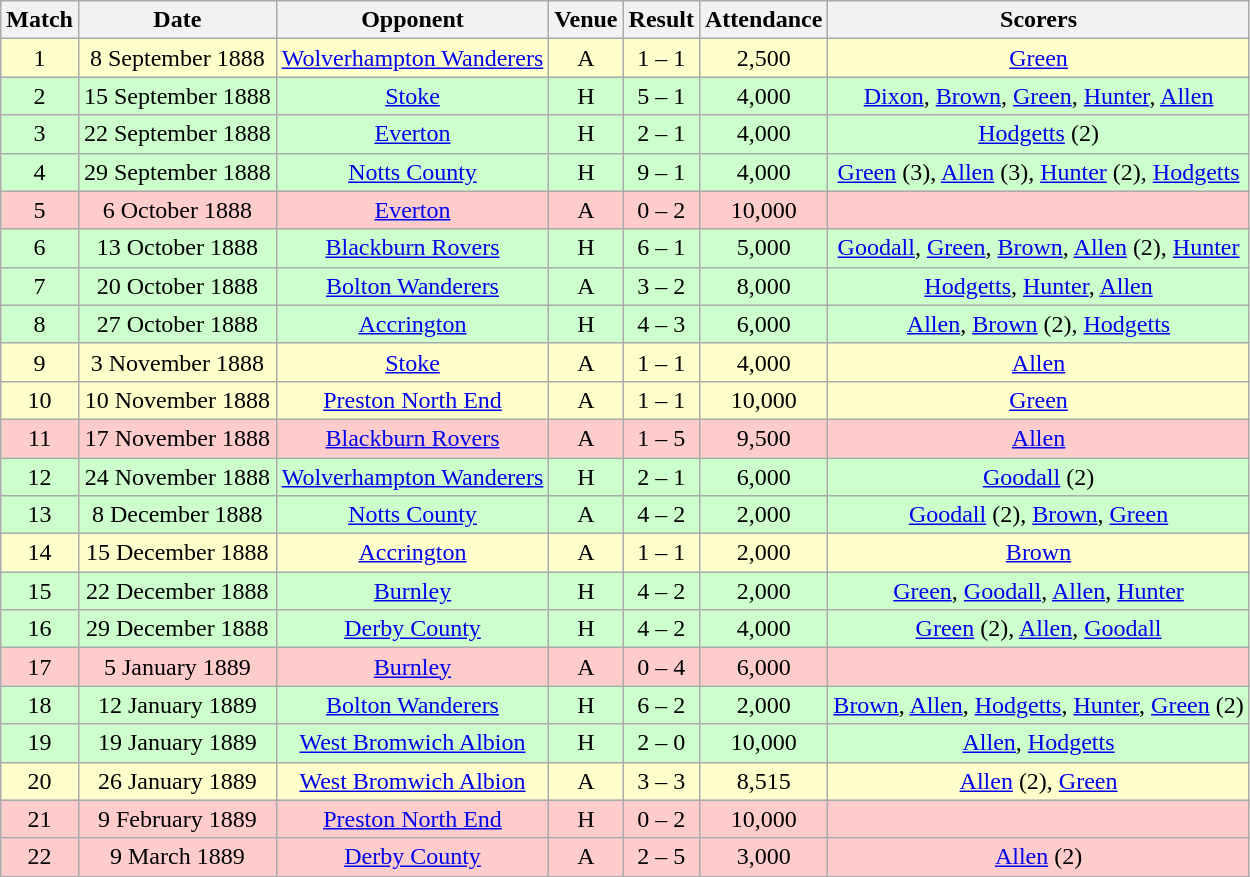<table class="wikitable" style="font-size:100%; text-align:center">
<tr>
<th>Match</th>
<th>Date</th>
<th>Opponent</th>
<th>Venue</th>
<th>Result</th>
<th>Attendance</th>
<th>Scorers</th>
</tr>
<tr style="background-color: #FFFFCC;">
<td>1</td>
<td>8 September 1888</td>
<td><a href='#'>Wolverhampton Wanderers</a></td>
<td>A</td>
<td>1 – 1</td>
<td>2,500</td>
<td><a href='#'>Green</a></td>
</tr>
<tr style="background-color: #CCFFCC;">
<td>2</td>
<td>15 September 1888</td>
<td><a href='#'>Stoke</a></td>
<td>H</td>
<td>5 – 1</td>
<td>4,000</td>
<td><a href='#'>Dixon</a>, <a href='#'>Brown</a>, <a href='#'>Green</a>, <a href='#'>Hunter</a>, <a href='#'>Allen</a></td>
</tr>
<tr style="background-color: #CCFFCC;">
<td>3</td>
<td>22 September 1888</td>
<td><a href='#'>Everton</a></td>
<td>H</td>
<td>2 – 1</td>
<td>4,000</td>
<td><a href='#'>Hodgetts</a> (2)</td>
</tr>
<tr style="background-color: #CCFFCC;">
<td>4</td>
<td>29 September 1888</td>
<td><a href='#'>Notts County</a></td>
<td>H</td>
<td>9 – 1</td>
<td>4,000</td>
<td><a href='#'>Green</a> (3), <a href='#'>Allen</a> (3), <a href='#'>Hunter</a> (2), <a href='#'>Hodgetts</a></td>
</tr>
<tr style="background-color: #FFCCCC;">
<td>5</td>
<td>6 October 1888</td>
<td><a href='#'>Everton</a></td>
<td>A</td>
<td>0 – 2</td>
<td>10,000</td>
<td></td>
</tr>
<tr style="background-color: #CCFFCC;">
<td>6</td>
<td>13 October 1888</td>
<td><a href='#'>Blackburn Rovers</a></td>
<td>H</td>
<td>6 – 1</td>
<td>5,000</td>
<td><a href='#'>Goodall</a>, <a href='#'>Green</a>, <a href='#'>Brown</a>, <a href='#'>Allen</a> (2), <a href='#'>Hunter</a></td>
</tr>
<tr style="background-color: #CCFFCC;">
<td>7</td>
<td>20 October 1888</td>
<td><a href='#'>Bolton Wanderers</a></td>
<td>A</td>
<td>3 – 2</td>
<td>8,000</td>
<td><a href='#'>Hodgetts</a>, <a href='#'>Hunter</a>, <a href='#'>Allen</a></td>
</tr>
<tr style="background-color: #CCFFCC;">
<td>8</td>
<td>27 October 1888</td>
<td><a href='#'>Accrington</a></td>
<td>H</td>
<td>4 – 3</td>
<td>6,000</td>
<td><a href='#'>Allen</a>, <a href='#'>Brown</a> (2), <a href='#'>Hodgetts</a></td>
</tr>
<tr style="background-color: #FFFFCC;">
<td>9</td>
<td>3 November 1888</td>
<td><a href='#'>Stoke</a></td>
<td>A</td>
<td>1 – 1</td>
<td>4,000</td>
<td><a href='#'>Allen</a></td>
</tr>
<tr style="background-color: #FFFFCC;">
<td>10</td>
<td>10 November 1888</td>
<td><a href='#'>Preston North End</a></td>
<td>A</td>
<td>1 – 1</td>
<td>10,000</td>
<td><a href='#'>Green</a></td>
</tr>
<tr style="background-color: #FFCCCC;">
<td>11</td>
<td>17 November 1888</td>
<td><a href='#'>Blackburn Rovers</a></td>
<td>A</td>
<td>1 – 5</td>
<td>9,500</td>
<td><a href='#'>Allen</a></td>
</tr>
<tr style="background-color: #CCFFCC;">
<td>12</td>
<td>24 November 1888</td>
<td><a href='#'>Wolverhampton Wanderers</a></td>
<td>H</td>
<td>2 – 1</td>
<td>6,000</td>
<td><a href='#'>Goodall</a> (2)</td>
</tr>
<tr style="background-color: #CCFFCC;">
<td>13</td>
<td>8 December 1888</td>
<td><a href='#'>Notts County</a></td>
<td>A</td>
<td>4 – 2</td>
<td>2,000</td>
<td><a href='#'>Goodall</a> (2), <a href='#'>Brown</a>, <a href='#'>Green</a></td>
</tr>
<tr style="background-color: #FFFFCC;">
<td>14</td>
<td>15 December 1888</td>
<td><a href='#'>Accrington</a></td>
<td>A</td>
<td>1 – 1</td>
<td>2,000</td>
<td><a href='#'>Brown</a></td>
</tr>
<tr style="background-color: #CCFFCC;">
<td>15</td>
<td>22 December 1888</td>
<td><a href='#'>Burnley</a></td>
<td>H</td>
<td>4 – 2</td>
<td>2,000</td>
<td><a href='#'>Green</a>, <a href='#'>Goodall</a>, <a href='#'>Allen</a>, <a href='#'>Hunter</a></td>
</tr>
<tr style="background-color: #CCFFCC;">
<td>16</td>
<td>29 December 1888</td>
<td><a href='#'>Derby County</a></td>
<td>H</td>
<td>4 – 2</td>
<td>4,000</td>
<td><a href='#'>Green</a> (2), <a href='#'>Allen</a>, <a href='#'>Goodall</a></td>
</tr>
<tr style="background-color: #FFCCCC;">
<td>17</td>
<td>5 January 1889</td>
<td><a href='#'>Burnley</a></td>
<td>A</td>
<td>0 – 4</td>
<td>6,000</td>
<td></td>
</tr>
<tr style="background-color: #CCFFCC;">
<td>18</td>
<td>12 January 1889</td>
<td><a href='#'>Bolton Wanderers</a></td>
<td>H</td>
<td>6 – 2</td>
<td>2,000</td>
<td><a href='#'>Brown</a>, <a href='#'>Allen</a>, <a href='#'>Hodgetts</a>, <a href='#'>Hunter</a>, <a href='#'>Green</a> (2)</td>
</tr>
<tr style="background-color: #CCFFCC;">
<td>19</td>
<td>19 January 1889</td>
<td><a href='#'>West Bromwich Albion</a></td>
<td>H</td>
<td>2 – 0</td>
<td>10,000</td>
<td><a href='#'>Allen</a>, <a href='#'>Hodgetts</a></td>
</tr>
<tr style="background-color: #FFFFCC;">
<td>20</td>
<td>26 January 1889</td>
<td><a href='#'>West Bromwich Albion</a></td>
<td>A</td>
<td>3 – 3</td>
<td>8,515</td>
<td><a href='#'>Allen</a> (2), <a href='#'>Green</a></td>
</tr>
<tr style="background-color: #FFCCCC;">
<td>21</td>
<td>9 February 1889</td>
<td><a href='#'>Preston North End</a></td>
<td>H</td>
<td>0 – 2</td>
<td>10,000</td>
<td></td>
</tr>
<tr style="background-color: #FFCCCC;">
<td>22</td>
<td>9 March 1889</td>
<td><a href='#'>Derby County</a></td>
<td>A</td>
<td>2 – 5</td>
<td>3,000</td>
<td><a href='#'>Allen</a> (2)</td>
</tr>
</table>
